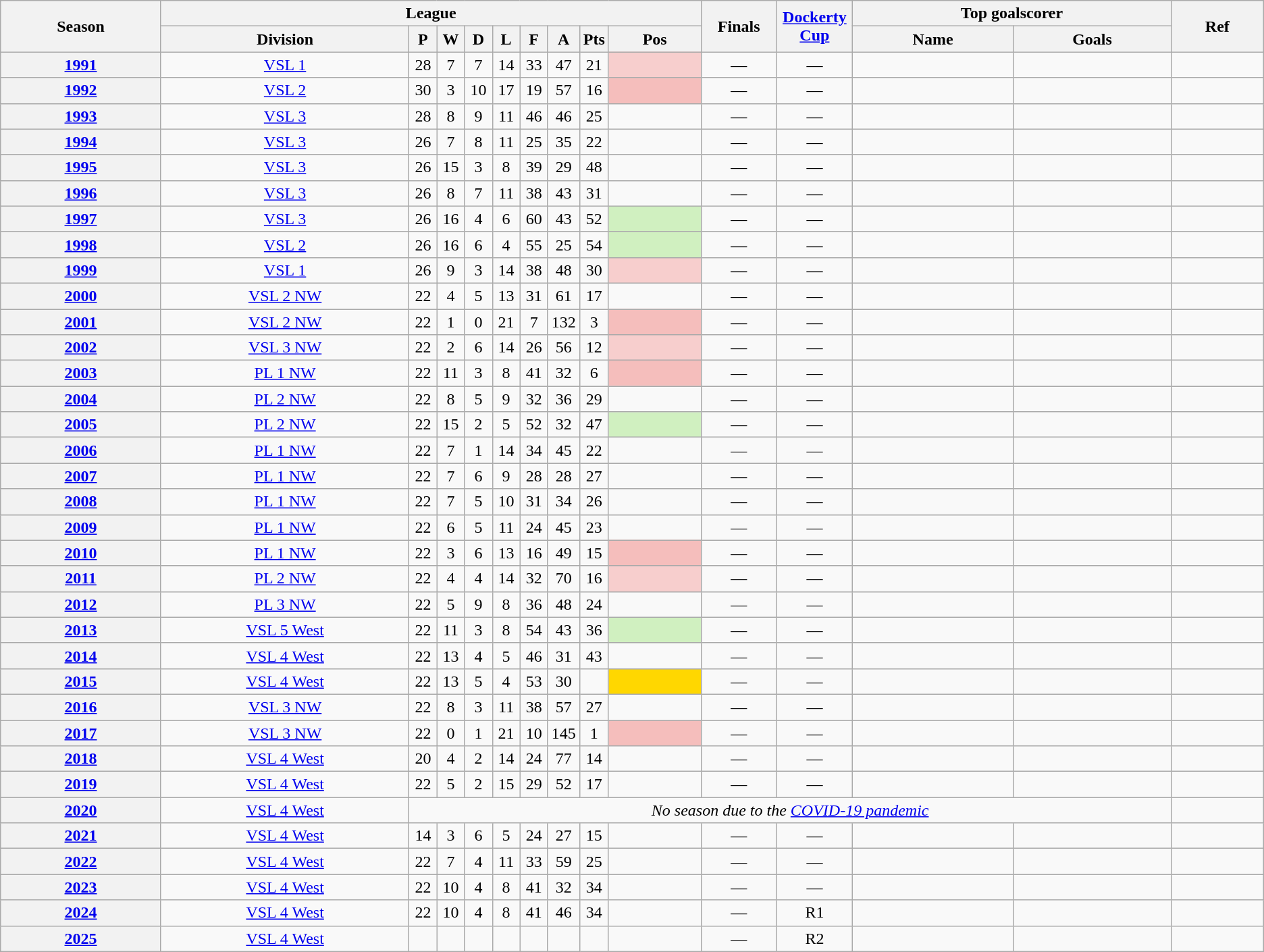<table class="wikitable" style="text-align: center">
<tr class="unsortable">
<th scope="col" rowspan="2">Season</th>
<th colspan="9" scope="col">League</th>
<th rowspan="2" width=6% scope="col" class="unsortable">Finals</th>
<th rowspan="2" width=6% scope="col" class="unsortable"><a href='#'>Dockerty Cup</a></th>
<th colspan="2" scope="col">Top goalscorer</th>
<th rowspan="2" scope="col"; class=unsortable>Ref</th>
</tr>
<tr>
<th scope="col">Division</th>
<th width="20" scope="col">P</th>
<th width="20" scope="col">W</th>
<th width="20" scope="col">D</th>
<th width="20" scope="col">L</th>
<th width="20" scope="col">F</th>
<th width="20" scope="col">A</th>
<th width="20" scope="col">Pts</th>
<th scope="col">Pos</th>
<th scope="col">Name</th>
<th scope="col">Goals</th>
</tr>
<tr>
<th><a href='#'>1991</a></th>
<td><a href='#'>VSL 1</a></td>
<td>28</td>
<td>7</td>
<td>7</td>
<td>14</td>
<td>33</td>
<td>47</td>
<td>21</td>
<td bgcolor=#F7CECD></td>
<td>—</td>
<td>—</td>
<td></td>
<td></td>
<td></td>
</tr>
<tr>
<th><a href='#'>1992</a></th>
<td><a href='#'>VSL 2</a></td>
<td>30</td>
<td>3</td>
<td>10</td>
<td>17</td>
<td>19</td>
<td>57</td>
<td>16</td>
<td bgcolor=#F5BEBC></td>
<td>—</td>
<td>—</td>
<td></td>
<td></td>
<td></td>
</tr>
<tr>
<th><a href='#'>1993</a></th>
<td><a href='#'>VSL 3</a></td>
<td>28</td>
<td>8</td>
<td>9</td>
<td>11</td>
<td>46</td>
<td>46</td>
<td>25</td>
<td></td>
<td>—</td>
<td>—</td>
<td></td>
<td></td>
<td></td>
</tr>
<tr>
<th><a href='#'>1994</a></th>
<td><a href='#'>VSL 3</a></td>
<td>26</td>
<td>7</td>
<td>8</td>
<td>11</td>
<td>25</td>
<td>35</td>
<td>22</td>
<td></td>
<td>—</td>
<td>—</td>
<td></td>
<td></td>
<td></td>
</tr>
<tr>
<th><a href='#'>1995</a></th>
<td><a href='#'>VSL 3</a></td>
<td>26</td>
<td>15</td>
<td>3</td>
<td>8</td>
<td>39</td>
<td>29</td>
<td>48</td>
<td></td>
<td>—</td>
<td>—</td>
<td></td>
<td></td>
<td></td>
</tr>
<tr>
<th><a href='#'>1996</a></th>
<td><a href='#'>VSL 3</a></td>
<td>26</td>
<td>8</td>
<td>7</td>
<td>11</td>
<td>38</td>
<td>43</td>
<td>31</td>
<td></td>
<td>—</td>
<td>—</td>
<td></td>
<td></td>
<td></td>
</tr>
<tr>
<th><a href='#'>1997</a></th>
<td><a href='#'>VSL 3</a></td>
<td>26</td>
<td>16</td>
<td>4</td>
<td>6</td>
<td>60</td>
<td>43</td>
<td>52</td>
<td bgcolor=#D0F0C0></td>
<td>—</td>
<td>—</td>
<td></td>
<td></td>
<td></td>
</tr>
<tr>
<th><a href='#'>1998</a></th>
<td><a href='#'>VSL 2</a></td>
<td>26</td>
<td>16</td>
<td>6</td>
<td>4</td>
<td>55</td>
<td>25</td>
<td>54</td>
<td bgcolor=#D0F0C0></td>
<td>—</td>
<td>—</td>
<td></td>
<td></td>
<td></td>
</tr>
<tr>
<th><a href='#'>1999</a></th>
<td><a href='#'>VSL 1</a></td>
<td>26</td>
<td>9</td>
<td>3</td>
<td>14</td>
<td>38</td>
<td>48</td>
<td>30</td>
<td bgcolor=#F7CECD></td>
<td>—</td>
<td>—</td>
<td></td>
<td></td>
<td></td>
</tr>
<tr>
<th><a href='#'>2000</a></th>
<td><a href='#'>VSL 2 NW</a></td>
<td>22</td>
<td>4</td>
<td>5</td>
<td>13</td>
<td>31</td>
<td>61</td>
<td>17</td>
<td></td>
<td>—</td>
<td>—</td>
<td></td>
<td></td>
<td></td>
</tr>
<tr>
<th><a href='#'>2001</a></th>
<td><a href='#'>VSL 2 NW</a></td>
<td>22</td>
<td>1</td>
<td>0</td>
<td>21</td>
<td>7</td>
<td>132</td>
<td>3</td>
<td bgcolor=#F5BEBC></td>
<td>—</td>
<td>—</td>
<td></td>
<td></td>
<td></td>
</tr>
<tr>
<th><a href='#'>2002</a></th>
<td><a href='#'>VSL 3 NW</a></td>
<td>22</td>
<td>2</td>
<td>6</td>
<td>14</td>
<td>26</td>
<td>56</td>
<td>12</td>
<td bgcolor=#F7CECD></td>
<td>—</td>
<td>—</td>
<td></td>
<td></td>
<td></td>
</tr>
<tr>
<th><a href='#'>2003</a></th>
<td><a href='#'>PL 1 NW</a></td>
<td>22</td>
<td>11</td>
<td>3</td>
<td>8</td>
<td>41</td>
<td>32</td>
<td>6</td>
<td bgcolor=#F5BEBC></td>
<td>—</td>
<td>—</td>
<td></td>
<td></td>
<td></td>
</tr>
<tr>
<th><a href='#'>2004</a></th>
<td><a href='#'>PL 2 NW</a></td>
<td>22</td>
<td>8</td>
<td>5</td>
<td>9</td>
<td>32</td>
<td>36</td>
<td>29</td>
<td></td>
<td>—</td>
<td>—</td>
<td></td>
<td></td>
<td></td>
</tr>
<tr>
<th><a href='#'>2005</a></th>
<td><a href='#'>PL 2 NW</a></td>
<td>22</td>
<td>15</td>
<td>2</td>
<td>5</td>
<td>52</td>
<td>32</td>
<td>47</td>
<td bgcolor=#D0F0C0></td>
<td>—</td>
<td>—</td>
<td></td>
<td></td>
<td></td>
</tr>
<tr>
<th><a href='#'>2006</a></th>
<td><a href='#'>PL 1 NW</a></td>
<td>22</td>
<td>7</td>
<td>1</td>
<td>14</td>
<td>34</td>
<td>45</td>
<td>22</td>
<td></td>
<td>—</td>
<td>—</td>
<td></td>
<td></td>
<td></td>
</tr>
<tr>
<th><a href='#'>2007</a></th>
<td><a href='#'>PL 1 NW</a></td>
<td>22</td>
<td>7</td>
<td>6</td>
<td>9</td>
<td>28</td>
<td>28</td>
<td>27</td>
<td></td>
<td>—</td>
<td>—</td>
<td></td>
<td></td>
<td></td>
</tr>
<tr>
<th><a href='#'>2008</a></th>
<td><a href='#'>PL 1 NW</a></td>
<td>22</td>
<td>7</td>
<td>5</td>
<td>10</td>
<td>31</td>
<td>34</td>
<td>26</td>
<td></td>
<td>—</td>
<td>—</td>
<td></td>
<td></td>
<td></td>
</tr>
<tr>
<th><a href='#'>2009</a></th>
<td><a href='#'>PL 1 NW</a></td>
<td>22</td>
<td>6</td>
<td>5</td>
<td>11</td>
<td>24</td>
<td>45</td>
<td>23</td>
<td></td>
<td>—</td>
<td>—</td>
<td></td>
<td></td>
<td></td>
</tr>
<tr>
<th><a href='#'>2010</a></th>
<td><a href='#'>PL 1 NW</a></td>
<td>22</td>
<td>3</td>
<td>6</td>
<td>13</td>
<td>16</td>
<td>49</td>
<td>15</td>
<td bgcolor=#F5BEBC></td>
<td>—</td>
<td>—</td>
<td></td>
<td></td>
<td></td>
</tr>
<tr>
<th><a href='#'>2011</a></th>
<td><a href='#'>PL 2 NW</a></td>
<td>22</td>
<td>4</td>
<td>4</td>
<td>14</td>
<td>32</td>
<td>70</td>
<td>16</td>
<td bgcolor=#F7CECD></td>
<td>—</td>
<td>—</td>
<td></td>
<td></td>
<td></td>
</tr>
<tr>
<th><a href='#'>2012</a></th>
<td><a href='#'>PL 3 NW</a></td>
<td>22</td>
<td>5</td>
<td>9</td>
<td>8</td>
<td>36</td>
<td>48</td>
<td>24</td>
<td></td>
<td>—</td>
<td>—</td>
<td></td>
<td></td>
<td></td>
</tr>
<tr>
<th><a href='#'>2013</a></th>
<td><a href='#'>VSL 5 West</a></td>
<td>22</td>
<td>11</td>
<td>3</td>
<td>8</td>
<td>54</td>
<td>43</td>
<td>36</td>
<td bgcolor=#D0F0C0></td>
<td>—</td>
<td>—</td>
<td></td>
<td></td>
<td></td>
</tr>
<tr>
<th><a href='#'>2014</a></th>
<td><a href='#'>VSL 4 West</a></td>
<td>22</td>
<td>13</td>
<td>4</td>
<td>5</td>
<td>46</td>
<td>31</td>
<td>43</td>
<td></td>
<td>—</td>
<td>—</td>
<td></td>
<td></td>
<td></td>
</tr>
<tr>
<th><a href='#'>2015</a></th>
<td><a href='#'>VSL 4 West</a></td>
<td>22</td>
<td>13</td>
<td>5</td>
<td>4</td>
<td>53</td>
<td>30</td>
<td></td>
<td bgcolor=gold></td>
<td>—</td>
<td>—</td>
<td></td>
<td></td>
<td></td>
</tr>
<tr>
<th><a href='#'>2016</a></th>
<td><a href='#'>VSL 3 NW</a></td>
<td>22</td>
<td>8</td>
<td>3</td>
<td>11</td>
<td>38</td>
<td>57</td>
<td>27</td>
<td></td>
<td>—</td>
<td>—</td>
<td></td>
<td></td>
<td></td>
</tr>
<tr>
<th><a href='#'>2017</a></th>
<td><a href='#'>VSL 3 NW</a></td>
<td>22</td>
<td>0</td>
<td>1</td>
<td>21</td>
<td>10</td>
<td>145</td>
<td>1</td>
<td bgcolor=#F5BEBC></td>
<td>—</td>
<td>—</td>
<td></td>
<td></td>
<td></td>
</tr>
<tr>
<th><a href='#'>2018</a></th>
<td><a href='#'>VSL 4 West</a></td>
<td>20</td>
<td>4</td>
<td>2</td>
<td>14</td>
<td>24</td>
<td>77</td>
<td>14</td>
<td></td>
<td>—</td>
<td>—</td>
<td></td>
<td></td>
<td></td>
</tr>
<tr>
<th><a href='#'>2019</a></th>
<td><a href='#'>VSL 4 West</a></td>
<td>22</td>
<td>5</td>
<td>2</td>
<td>15</td>
<td>29</td>
<td>52</td>
<td>17</td>
<td></td>
<td>—</td>
<td>—</td>
<td></td>
<td></td>
<td></td>
</tr>
<tr>
<th><a href='#'>2020</a></th>
<td><a href='#'>VSL 4 West</a></td>
<td colspan=12><em>No season due to the <a href='#'>COVID-19 pandemic</a></em></td>
<td></td>
</tr>
<tr>
<th><a href='#'>2021</a></th>
<td><a href='#'>VSL 4 West</a></td>
<td>14</td>
<td>3</td>
<td>6</td>
<td>5</td>
<td>24</td>
<td>27</td>
<td>15</td>
<td></td>
<td>—</td>
<td>—</td>
<td></td>
<td></td>
<td></td>
</tr>
<tr>
<th><a href='#'>2022</a></th>
<td><a href='#'>VSL 4 West</a></td>
<td>22</td>
<td>7</td>
<td>4</td>
<td>11</td>
<td>33</td>
<td>59</td>
<td>25</td>
<td></td>
<td>—</td>
<td>—</td>
<td></td>
<td></td>
<td></td>
</tr>
<tr>
<th><a href='#'>2023</a></th>
<td><a href='#'>VSL 4 West</a></td>
<td>22</td>
<td>10</td>
<td>4</td>
<td>8</td>
<td>41</td>
<td>32</td>
<td>34</td>
<td></td>
<td>—</td>
<td>—</td>
<td></td>
<td></td>
<td></td>
</tr>
<tr>
<th><a href='#'>2024</a></th>
<td><a href='#'>VSL 4 West</a></td>
<td>22</td>
<td>10</td>
<td>4</td>
<td>8</td>
<td>41</td>
<td>46</td>
<td>34</td>
<td></td>
<td>—</td>
<td>R1</td>
<td></td>
<td></td>
<td></td>
</tr>
<tr>
<th><a href='#'>2025</a></th>
<td><a href='#'>VSL 4 West</a></td>
<td></td>
<td></td>
<td></td>
<td></td>
<td></td>
<td></td>
<td></td>
<td></td>
<td>—</td>
<td>R2</td>
<td></td>
<td></td>
<td></td>
</tr>
</table>
